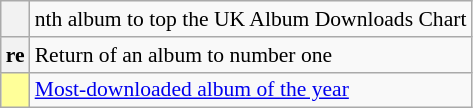<table class="wikitable plainrowheaders" style="font-size:90%;">
<tr>
<th scope=col></th>
<td>nth album to top the UK Album Downloads Chart</td>
</tr>
<tr>
<th scope=row style="text-align:center;">re</th>
<td>Return of an album to number one</td>
</tr>
<tr>
<td bgcolor=#FFFF99 align=center></td>
<td><a href='#'>Most-downloaded album of the year</a><br></td>
</tr>
</table>
